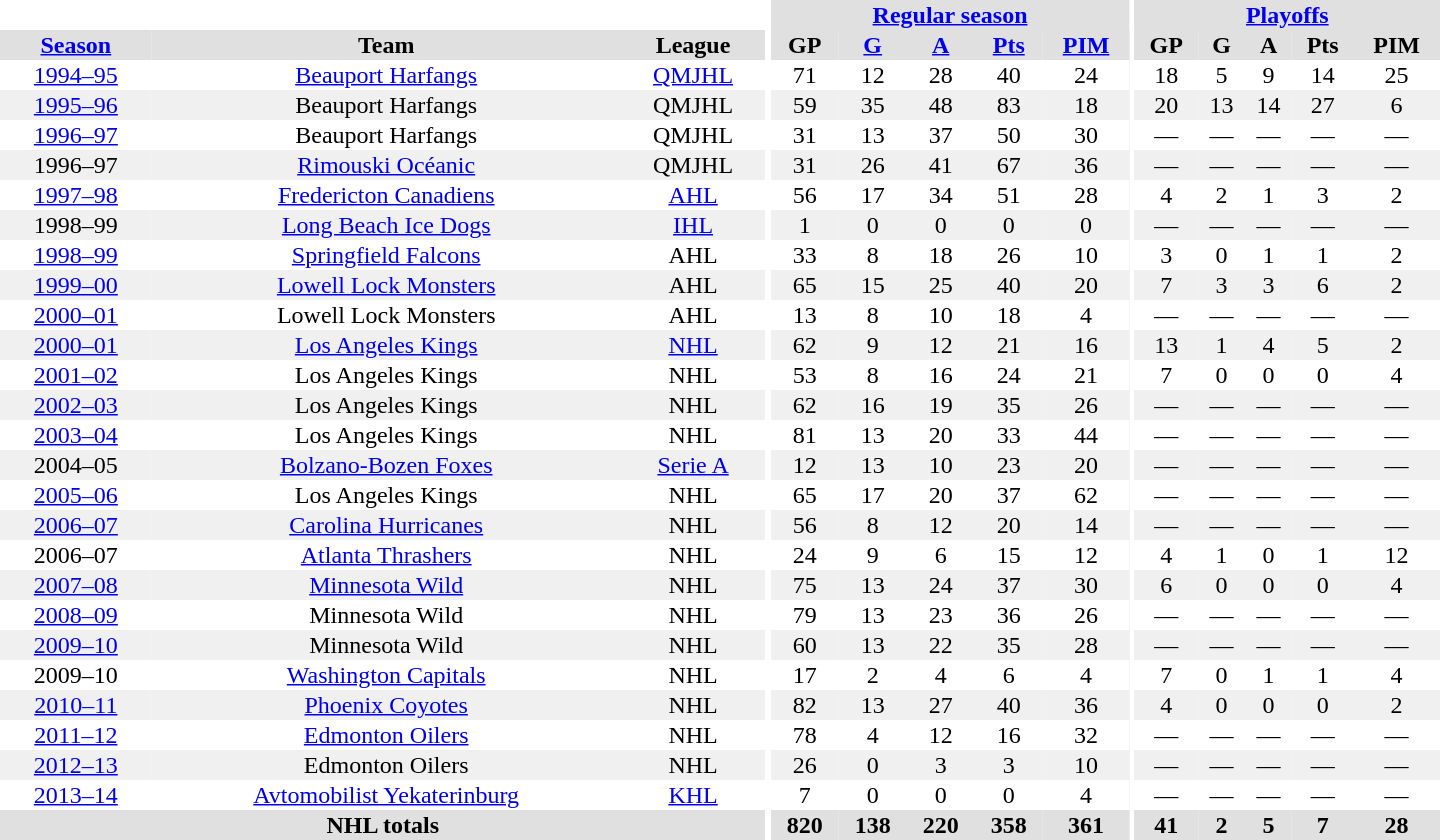<table border="0" cellpadding="1" cellspacing="0" style="text-align:center; width:60em">
<tr bgcolor="#e0e0e0">
<th colspan="3" bgcolor="#ffffff"></th>
<th rowspan="99" bgcolor="#ffffff"></th>
<th colspan="5"><a href='#'>Regular season</a></th>
<th rowspan="99" bgcolor="#ffffff"></th>
<th colspan="5"><a href='#'>Playoffs</a></th>
</tr>
<tr bgcolor="#e0e0e0">
<th><a href='#'>Season</a></th>
<th>Team</th>
<th>League</th>
<th>GP</th>
<th><a href='#'>G</a></th>
<th><a href='#'>A</a></th>
<th><a href='#'>Pts</a></th>
<th><a href='#'>PIM</a></th>
<th>GP</th>
<th>G</th>
<th>A</th>
<th>Pts</th>
<th>PIM</th>
</tr>
<tr ALIGN="center">
<td><a href='#'>1994–95</a></td>
<td><a href='#'>Beauport Harfangs</a></td>
<td><a href='#'>QMJHL</a></td>
<td>71</td>
<td>12</td>
<td>28</td>
<td>40</td>
<td>24</td>
<td>18</td>
<td>5</td>
<td>9</td>
<td>14</td>
<td>25</td>
</tr>
<tr ALIGN="center" bgcolor="#f0f0f0">
<td><a href='#'>1995–96</a></td>
<td>Beauport Harfangs</td>
<td>QMJHL</td>
<td>59</td>
<td>35</td>
<td>48</td>
<td>83</td>
<td>18</td>
<td>20</td>
<td>13</td>
<td>14</td>
<td>27</td>
<td>6</td>
</tr>
<tr ALIGN="center">
<td><a href='#'>1996–97</a></td>
<td>Beauport Harfangs</td>
<td>QMJHL</td>
<td>31</td>
<td>13</td>
<td>37</td>
<td>50</td>
<td>30</td>
<td>—</td>
<td>—</td>
<td>—</td>
<td>—</td>
<td>—</td>
</tr>
<tr ALIGN="center" bgcolor="#f0f0f0">
<td>1996–97</td>
<td><a href='#'>Rimouski Océanic</a></td>
<td>QMJHL</td>
<td>31</td>
<td>26</td>
<td>41</td>
<td>67</td>
<td>36</td>
<td>—</td>
<td>—</td>
<td>—</td>
<td>—</td>
<td>—</td>
</tr>
<tr ALIGN="center">
<td><a href='#'>1997–98</a></td>
<td><a href='#'>Fredericton Canadiens</a></td>
<td><a href='#'>AHL</a></td>
<td>56</td>
<td>17</td>
<td>34</td>
<td>51</td>
<td>28</td>
<td>4</td>
<td>2</td>
<td>1</td>
<td>3</td>
<td>2</td>
</tr>
<tr ALIGN="center" bgcolor="#f0f0f0">
<td>1998–99</td>
<td><a href='#'>Long Beach Ice Dogs</a></td>
<td><a href='#'>IHL</a></td>
<td>1</td>
<td>0</td>
<td>0</td>
<td>0</td>
<td>0</td>
<td>—</td>
<td>—</td>
<td>—</td>
<td>—</td>
<td>—</td>
</tr>
<tr ALIGN="center">
<td><a href='#'>1998–99</a></td>
<td><a href='#'>Springfield Falcons</a></td>
<td>AHL</td>
<td>33</td>
<td>8</td>
<td>18</td>
<td>26</td>
<td>10</td>
<td>3</td>
<td>0</td>
<td>1</td>
<td>1</td>
<td>2</td>
</tr>
<tr ALIGN="center" bgcolor="#f0f0f0">
<td><a href='#'>1999–00</a></td>
<td><a href='#'>Lowell Lock Monsters</a></td>
<td>AHL</td>
<td>65</td>
<td>15</td>
<td>25</td>
<td>40</td>
<td>20</td>
<td>7</td>
<td>3</td>
<td>3</td>
<td>6</td>
<td>2</td>
</tr>
<tr ALIGN="center">
<td><a href='#'>2000–01</a></td>
<td>Lowell Lock Monsters</td>
<td>AHL</td>
<td>13</td>
<td>8</td>
<td>10</td>
<td>18</td>
<td>4</td>
<td>—</td>
<td>—</td>
<td>—</td>
<td>—</td>
<td>—</td>
</tr>
<tr ALIGN="center" bgcolor="#f0f0f0">
<td><a href='#'>2000–01</a></td>
<td><a href='#'>Los Angeles Kings</a></td>
<td><a href='#'>NHL</a></td>
<td>62</td>
<td>9</td>
<td>12</td>
<td>21</td>
<td>16</td>
<td>13</td>
<td>1</td>
<td>4</td>
<td>5</td>
<td>2</td>
</tr>
<tr ALIGN="center">
<td><a href='#'>2001–02</a></td>
<td>Los Angeles Kings</td>
<td>NHL</td>
<td>53</td>
<td>8</td>
<td>16</td>
<td>24</td>
<td>21</td>
<td>7</td>
<td>0</td>
<td>0</td>
<td>0</td>
<td>4</td>
</tr>
<tr ALIGN="center" bgcolor="#f0f0f0">
<td><a href='#'>2002–03</a></td>
<td>Los Angeles Kings</td>
<td>NHL</td>
<td>62</td>
<td>16</td>
<td>19</td>
<td>35</td>
<td>26</td>
<td>—</td>
<td>—</td>
<td>—</td>
<td>—</td>
<td>—</td>
</tr>
<tr ALIGN="center">
<td><a href='#'>2003–04</a></td>
<td>Los Angeles Kings</td>
<td>NHL</td>
<td>81</td>
<td>13</td>
<td>20</td>
<td>33</td>
<td>44</td>
<td>—</td>
<td>—</td>
<td>—</td>
<td>—</td>
<td>—</td>
</tr>
<tr ALIGN="center" bgcolor="#f0f0f0">
<td>2004–05</td>
<td><a href='#'>Bolzano-Bozen Foxes</a></td>
<td><a href='#'>Serie A</a></td>
<td>12</td>
<td>13</td>
<td>10</td>
<td>23</td>
<td>20</td>
<td>—</td>
<td>—</td>
<td>—</td>
<td>—</td>
<td>—</td>
</tr>
<tr ALIGN="center">
<td><a href='#'>2005–06</a></td>
<td>Los Angeles Kings</td>
<td>NHL</td>
<td>65</td>
<td>17</td>
<td>20</td>
<td>37</td>
<td>62</td>
<td>—</td>
<td>—</td>
<td>—</td>
<td>—</td>
<td>—</td>
</tr>
<tr ALIGN="center" bgcolor="#f0f0f0">
<td><a href='#'>2006–07</a></td>
<td><a href='#'>Carolina Hurricanes</a></td>
<td>NHL</td>
<td>56</td>
<td>8</td>
<td>12</td>
<td>20</td>
<td>14</td>
<td>—</td>
<td>—</td>
<td>—</td>
<td>—</td>
<td>—</td>
</tr>
<tr ALIGN="center">
<td>2006–07</td>
<td><a href='#'>Atlanta Thrashers</a></td>
<td>NHL</td>
<td>24</td>
<td>9</td>
<td>6</td>
<td>15</td>
<td>12</td>
<td>4</td>
<td>1</td>
<td>0</td>
<td>1</td>
<td>12</td>
</tr>
<tr ALIGN="center" bgcolor="#f0f0f0">
<td><a href='#'>2007–08</a></td>
<td><a href='#'>Minnesota Wild</a></td>
<td>NHL</td>
<td>75</td>
<td>13</td>
<td>24</td>
<td>37</td>
<td>30</td>
<td>6</td>
<td>0</td>
<td>0</td>
<td>0</td>
<td>4</td>
</tr>
<tr ALIGN="center">
<td><a href='#'>2008–09</a></td>
<td>Minnesota Wild</td>
<td>NHL</td>
<td>79</td>
<td>13</td>
<td>23</td>
<td>36</td>
<td>26</td>
<td>—</td>
<td>—</td>
<td>—</td>
<td>—</td>
<td>—</td>
</tr>
<tr ALIGN="center" bgcolor="#f0f0f0">
<td><a href='#'>2009–10</a></td>
<td>Minnesota Wild</td>
<td>NHL</td>
<td>60</td>
<td>13</td>
<td>22</td>
<td>35</td>
<td>28</td>
<td>—</td>
<td>—</td>
<td>—</td>
<td>—</td>
<td>—</td>
</tr>
<tr ALIGN="center">
<td>2009–10</td>
<td><a href='#'>Washington Capitals</a></td>
<td>NHL</td>
<td>17</td>
<td>2</td>
<td>4</td>
<td>6</td>
<td>4</td>
<td>7</td>
<td>0</td>
<td>1</td>
<td>1</td>
<td>4</td>
</tr>
<tr ALIGN="center" bgcolor="#f0f0f0">
<td><a href='#'>2010–11</a></td>
<td><a href='#'>Phoenix Coyotes</a></td>
<td>NHL</td>
<td>82</td>
<td>13</td>
<td>27</td>
<td>40</td>
<td>36</td>
<td>4</td>
<td>0</td>
<td>0</td>
<td>0</td>
<td>2</td>
</tr>
<tr ALIGN="center">
<td><a href='#'>2011–12</a></td>
<td><a href='#'>Edmonton Oilers</a></td>
<td>NHL</td>
<td>78</td>
<td>4</td>
<td>12</td>
<td>16</td>
<td>32</td>
<td>—</td>
<td>—</td>
<td>—</td>
<td>—</td>
<td>—</td>
</tr>
<tr ALIGN="center" bgcolor="#f0f0f0">
<td><a href='#'>2012–13</a></td>
<td>Edmonton Oilers</td>
<td>NHL</td>
<td>26</td>
<td>0</td>
<td>3</td>
<td>3</td>
<td>10</td>
<td>—</td>
<td>—</td>
<td>—</td>
<td>—</td>
<td>—</td>
</tr>
<tr ALIGN="center">
<td><a href='#'>2013–14</a></td>
<td><a href='#'>Avtomobilist Yekaterinburg</a></td>
<td><a href='#'>KHL</a></td>
<td>7</td>
<td>0</td>
<td>0</td>
<td>0</td>
<td>4</td>
<td>—</td>
<td>—</td>
<td>—</td>
<td>—</td>
<td>—</td>
</tr>
<tr bgcolor="#e0e0e0">
<th colspan="3">NHL totals</th>
<th>820</th>
<th>138</th>
<th>220</th>
<th>358</th>
<th>361</th>
<th>41</th>
<th>2</th>
<th>5</th>
<th>7</th>
<th>28</th>
</tr>
</table>
